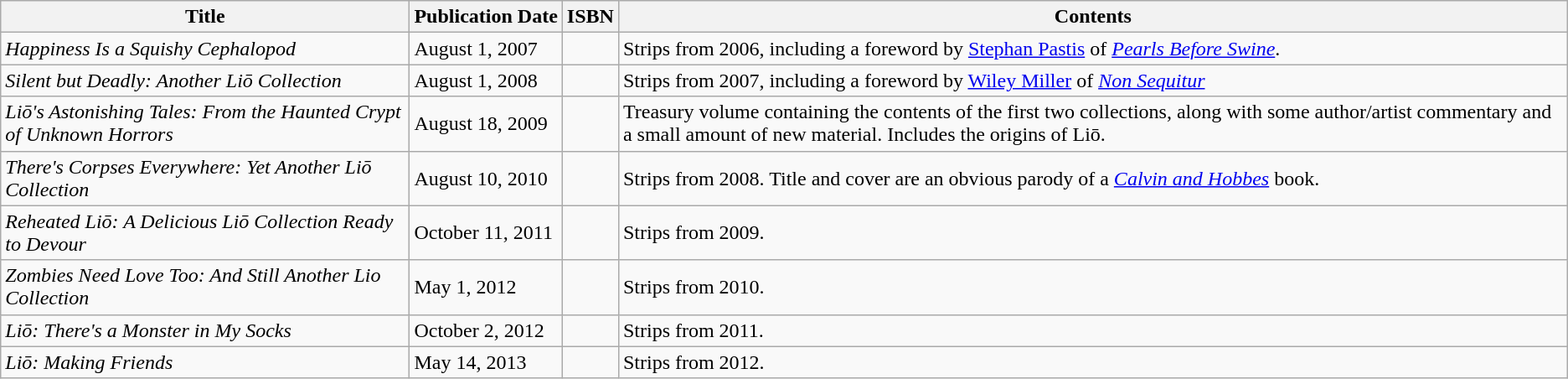<table class="wikitable">
<tr>
<th>Title</th>
<th>Publication Date</th>
<th>ISBN</th>
<th>Contents</th>
</tr>
<tr>
<td><em>Happiness Is a Squishy Cephalopod</em></td>
<td>August 1, 2007</td>
<td></td>
<td>Strips from 2006, including a foreword by <a href='#'>Stephan Pastis</a> of <em><a href='#'>Pearls Before Swine</a></em>.</td>
</tr>
<tr>
<td><em>Silent but Deadly: Another Liō Collection</em></td>
<td>August 1, 2008</td>
<td></td>
<td>Strips from 2007, including a foreword by <a href='#'>Wiley Miller</a> of <em><a href='#'>Non Sequitur</a></em></td>
</tr>
<tr>
<td><em>Liō's Astonishing Tales: From the Haunted Crypt of Unknown Horrors</em></td>
<td>August 18, 2009</td>
<td></td>
<td>Treasury volume containing the contents of the first two collections, along with some author/artist commentary and a small amount of new material. Includes the origins of Liō.</td>
</tr>
<tr>
<td><em>There's Corpses Everywhere: Yet Another Liō Collection</em></td>
<td>August 10, 2010</td>
<td></td>
<td>Strips from 2008. Title and cover are an obvious parody of a <em><a href='#'>Calvin and Hobbes</a></em> book.</td>
</tr>
<tr>
<td><em>Reheated Liō: A Delicious Liō Collection Ready to Devour</em></td>
<td>October 11, 2011</td>
<td></td>
<td>Strips from 2009.</td>
</tr>
<tr>
<td><em>Zombies Need Love Too: And Still Another Lio Collection</em></td>
<td>May 1, 2012</td>
<td></td>
<td>Strips from 2010.</td>
</tr>
<tr>
<td><em>Liō: There's a Monster in My Socks</em></td>
<td>October 2, 2012</td>
<td></td>
<td>Strips from 2011.</td>
</tr>
<tr>
<td><em>Liō: Making Friends</em></td>
<td>May 14, 2013</td>
<td></td>
<td>Strips from 2012.</td>
</tr>
</table>
